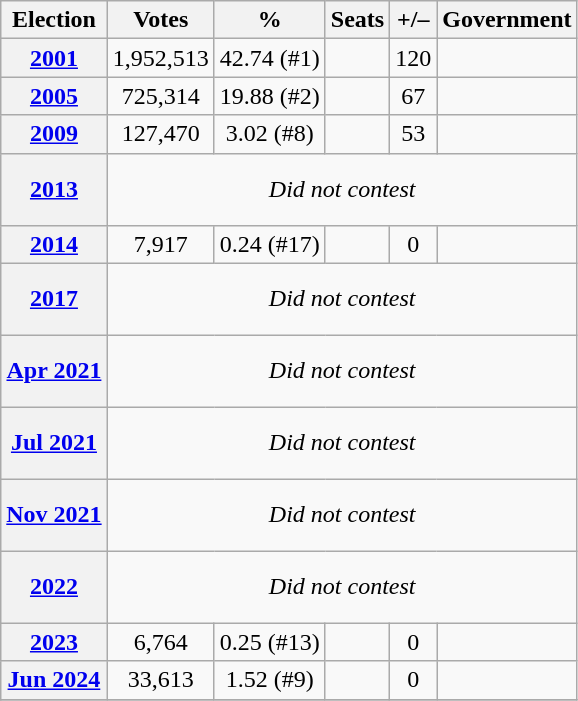<table class="wikitable" style="text-align:center">
<tr>
<th>Election</th>
<th>Votes</th>
<th>%</th>
<th>Seats</th>
<th>+/–</th>
<th>Government</th>
</tr>
<tr>
<th><a href='#'>2001</a></th>
<td>1,952,513</td>
<td>42.74 (#1)</td>
<td></td>
<td> 120</td>
<td></td>
</tr>
<tr>
<th><a href='#'>2005</a></th>
<td>725,314</td>
<td>19.88 (#2)</td>
<td></td>
<td> 67</td>
<td></td>
</tr>
<tr>
<th><a href='#'>2009</a></th>
<td>127,470</td>
<td>3.02 (#8)</td>
<td></td>
<td> 53</td>
<td></td>
</tr>
<tr style=height:3em>
<th><a href='#'>2013</a></th>
<td colspan=5 align=center><em>Did not contest</em></td>
</tr>
<tr>
<th><a href='#'>2014</a></th>
<td>7,917</td>
<td>0.24 (#17)</td>
<td></td>
<td> 0</td>
<td></td>
</tr>
<tr style=height:3em>
<th><a href='#'>2017</a></th>
<td colspan=5 align=center><em>Did not contest</em></td>
</tr>
<tr style=height:3em>
<th><a href='#'>Apr 2021</a></th>
<td colspan=6 align=center><em>Did not contest</em></td>
</tr>
<tr style=height:3em>
<th><a href='#'>Jul 2021</a></th>
<td colspan=6 align=center><em>Did not contest</em></td>
</tr>
<tr style=height:3em>
<th><a href='#'>Nov 2021</a></th>
<td colspan=6 align=center><em>Did not contest</em></td>
</tr>
<tr style=height:3em>
<th><a href='#'>2022</a></th>
<td colspan=6 align=center><em>Did not contest</em></td>
</tr>
<tr>
<th><a href='#'>2023</a></th>
<td>6,764</td>
<td>0.25 (#13)</td>
<td></td>
<td> 0</td>
<td></td>
</tr>
<tr>
<th><a href='#'>Jun 2024</a></th>
<td>33,613</td>
<td>1.52 (#9)</td>
<td></td>
<td> 0</td>
<td></td>
</tr>
<tr>
</tr>
</table>
